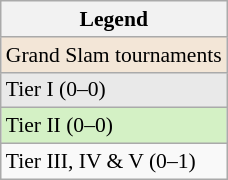<table class=wikitable style="font-size:90%">
<tr>
<th>Legend</th>
</tr>
<tr>
<td style="background:#f3e6d7;">Grand Slam tournaments</td>
</tr>
<tr>
<td style="background:#e9e9e9;">Tier I (0–0)</td>
</tr>
<tr>
<td style="background:#d4f1c5;">Tier II (0–0)</td>
</tr>
<tr>
<td>Tier III, IV & V (0–1)</td>
</tr>
</table>
